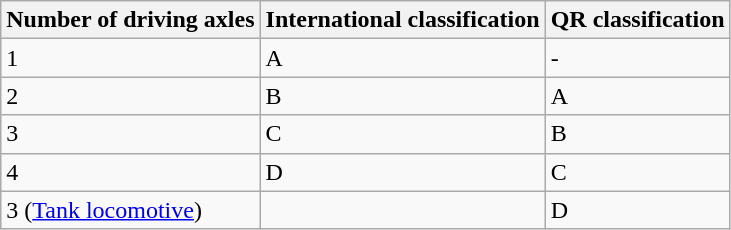<table class="wikitable">
<tr>
<th>Number of driving axles</th>
<th>International classification</th>
<th>QR classification</th>
</tr>
<tr>
<td>1</td>
<td>A</td>
<td>-</td>
</tr>
<tr>
<td>2</td>
<td>B</td>
<td>A</td>
</tr>
<tr>
<td>3</td>
<td>C</td>
<td>B</td>
</tr>
<tr>
<td>4</td>
<td>D</td>
<td>C</td>
</tr>
<tr>
<td>3 (<a href='#'>Tank locomotive</a>)</td>
<td></td>
<td>D</td>
</tr>
</table>
